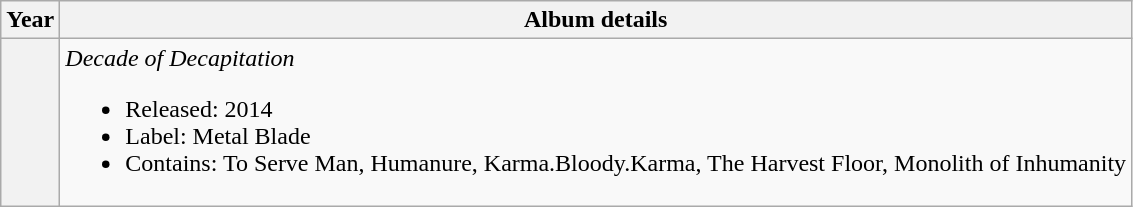<table class="wikitable plainrowheaders">
<tr>
<th>Year</th>
<th>Album details</th>
</tr>
<tr>
<th></th>
<td><em>Decade of Decapitation</em><br><ul><li>Released: 2014</li><li>Label: Metal Blade</li><li>Contains: To Serve Man, Humanure, Karma.Bloody.Karma, The Harvest Floor, Monolith of Inhumanity</li></ul></td>
</tr>
</table>
